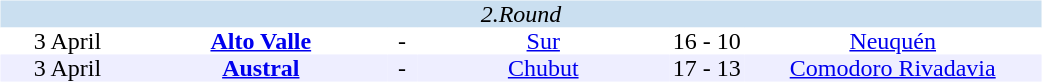<table width=700>
<tr>
<td width=700 valign="top"><br><table border=0 cellspacing=0 cellpadding=0 style="font-size: 100%; border-collapse: collapse;" width=100%>
<tr bgcolor="#CADFF0">
<td style="font-size:100%"; align="center" colspan="6"><em>2.Round</em></td>
</tr>
<tr align=center bgcolor=#FFFFFF>
<td width=90>3 April</td>
<td width=170><strong><a href='#'>Alto Valle</a> </strong></td>
<td width=20>-</td>
<td width=170><a href='#'>Sur</a></td>
<td width=50>16 - 10</td>
<td width=200><a href='#'>Neuquén</a></td>
</tr>
<tr align=center bgcolor=#EEEEFF>
<td width=90>3 April</td>
<td width=170><strong><a href='#'>Austral</a></strong></td>
<td width=20>-</td>
<td width=170><a href='#'>Chubut</a></td>
<td width=50>17 - 13</td>
<td width=200><a href='#'>Comodoro Rivadavia</a></td>
</tr>
</table>
</td>
</tr>
</table>
